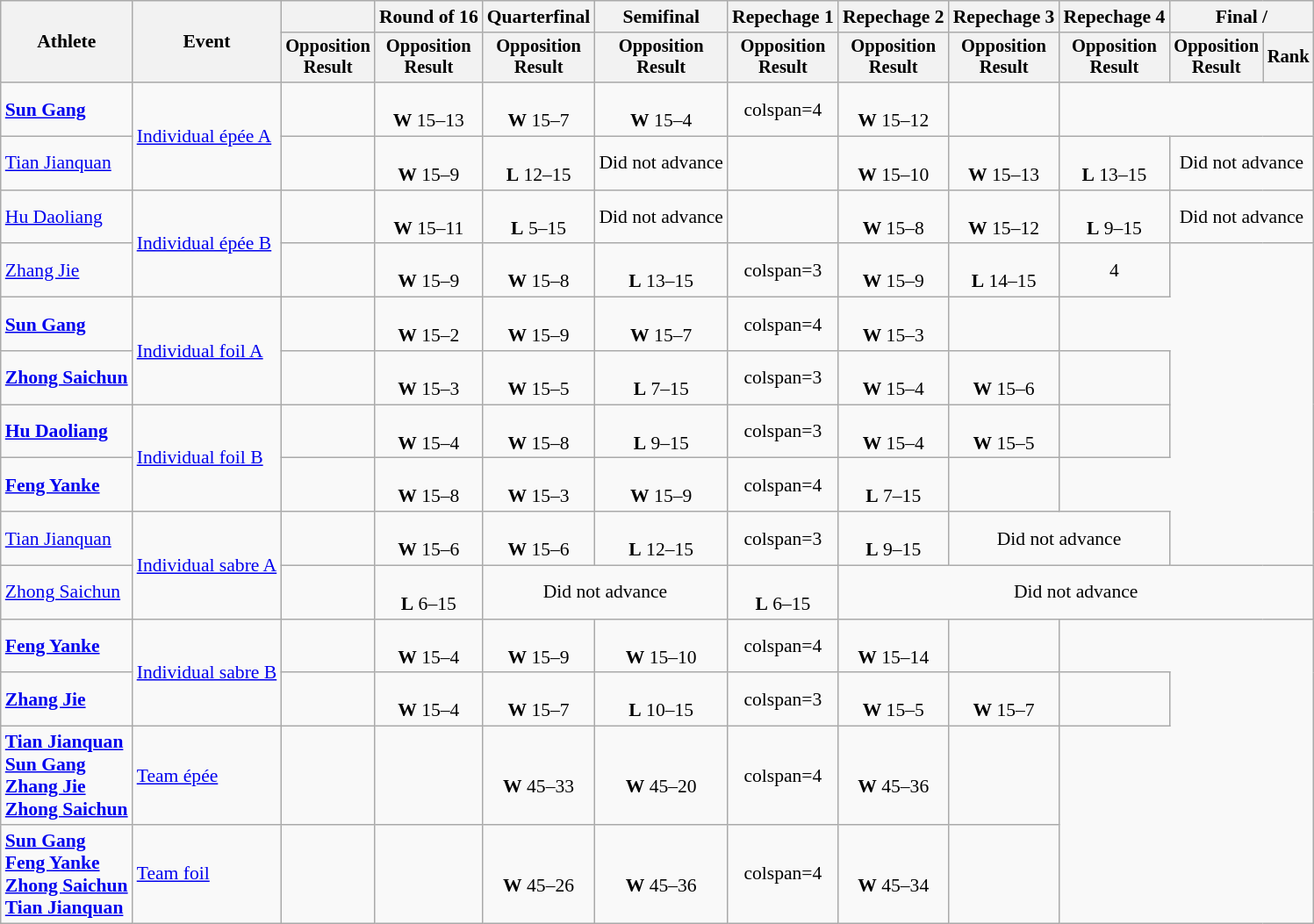<table class=wikitable style=font-size:90%;text-align:center>
<tr>
<th rowspan=2>Athlete</th>
<th rowspan=2>Event</th>
<th></th>
<th>Round of 16</th>
<th>Quarterfinal</th>
<th>Semifinal</th>
<th>Repechage 1</th>
<th>Repechage 2</th>
<th>Repechage 3</th>
<th>Repechage 4</th>
<th colspan=2>Final / </th>
</tr>
<tr style=font-size:95%>
<th>Opposition<br>Result</th>
<th>Opposition<br>Result</th>
<th>Opposition<br>Result</th>
<th>Opposition<br>Result</th>
<th>Opposition<br>Result</th>
<th>Opposition<br>Result</th>
<th>Opposition<br>Result</th>
<th>Opposition<br>Result</th>
<th>Opposition<br>Result</th>
<th>Rank</th>
</tr>
<tr align=center>
<td align=left><strong><a href='#'>Sun Gang</a></strong></td>
<td align=left rowspan=2><a href='#'>Individual épée A</a></td>
<td></td>
<td><br><strong>W</strong> 15–13</td>
<td><br><strong>W</strong> 15–7</td>
<td><br><strong>W</strong> 15–4</td>
<td>colspan=4 </td>
<td><br><strong>W</strong> 15–12</td>
<td></td>
</tr>
<tr align=center>
<td align=left><a href='#'>Tian Jianquan</a></td>
<td></td>
<td><br><strong>W</strong> 15–9</td>
<td><br><strong>L</strong> 12–15</td>
<td>Did not advance</td>
<td></td>
<td><br><strong>W</strong> 15–10</td>
<td><br><strong>W</strong> 15–13</td>
<td><br><strong>L</strong> 13–15</td>
<td colspan=2>Did not advance</td>
</tr>
<tr align=center>
<td align=left><a href='#'>Hu Daoliang</a></td>
<td align=left rowspan=2><a href='#'>Individual épée B</a></td>
<td></td>
<td><br><strong>W</strong> 15–11</td>
<td><br><strong>L</strong> 5–15</td>
<td>Did not advance</td>
<td></td>
<td><br><strong>W</strong> 15–8</td>
<td><br><strong>W</strong> 15–12</td>
<td><br><strong>L</strong> 9–15</td>
<td colspan=2>Did not advance</td>
</tr>
<tr align=center>
<td align=left><a href='#'>Zhang Jie</a></td>
<td></td>
<td><br><strong>W</strong> 15–9</td>
<td><br><strong>W</strong> 15–8</td>
<td><br><strong>L</strong> 13–15</td>
<td>colspan=3 </td>
<td><br><strong>W</strong> 15–9</td>
<td><br><strong>L</strong> 14–15</td>
<td>4</td>
</tr>
<tr align=center>
<td align=left><strong><a href='#'>Sun Gang</a></strong></td>
<td align=left rowspan=2><a href='#'>Individual foil A</a></td>
<td></td>
<td><br><strong>W</strong> 15–2</td>
<td><br><strong>W</strong> 15–9</td>
<td><br><strong>W</strong> 15–7</td>
<td>colspan=4 </td>
<td><br><strong>W</strong> 15–3</td>
<td></td>
</tr>
<tr align=center>
<td align=left><strong><a href='#'>Zhong Saichun</a></strong></td>
<td></td>
<td><br><strong>W</strong> 15–3</td>
<td><br><strong>W</strong> 15–5</td>
<td><br><strong>L</strong> 7–15</td>
<td>colspan=3 </td>
<td><br><strong>W</strong> 15–4</td>
<td><br><strong>W</strong> 15–6</td>
<td></td>
</tr>
<tr align=center>
<td align=left><strong><a href='#'>Hu Daoliang</a></strong></td>
<td align=left rowspan=2><a href='#'>Individual foil B</a></td>
<td></td>
<td><br><strong>W</strong> 15–4</td>
<td><br><strong>W</strong> 15–8</td>
<td><br><strong>L</strong> 9–15</td>
<td>colspan=3 </td>
<td><br><strong>W</strong> 15–4</td>
<td><br><strong>W</strong> 15–5</td>
<td></td>
</tr>
<tr align=center>
<td align=left><strong><a href='#'>Feng Yanke</a></strong></td>
<td></td>
<td><br><strong>W</strong> 15–8</td>
<td><br><strong>W</strong> 15–3</td>
<td><br><strong>W</strong> 15–9</td>
<td>colspan=4 </td>
<td><br><strong>L</strong> 7–15</td>
<td></td>
</tr>
<tr align=center>
<td align=left><a href='#'>Tian Jianquan</a></td>
<td align=left rowspan=2><a href='#'>Individual sabre A</a></td>
<td></td>
<td><br><strong>W</strong> 15–6</td>
<td><br><strong>W</strong> 15–6</td>
<td><br><strong>L</strong> 12–15</td>
<td>colspan=3 </td>
<td><br><strong>L</strong> 9–15</td>
<td colspan=2>Did not advance</td>
</tr>
<tr align=center>
<td align=left><a href='#'>Zhong Saichun</a></td>
<td></td>
<td><br><strong>L</strong> 6–15</td>
<td colspan=2>Did not advance</td>
<td><br><strong>L</strong> 6–15</td>
<td colspan=5>Did not advance</td>
</tr>
<tr align=center>
<td align=left><strong><a href='#'>Feng Yanke</a></strong></td>
<td align=left rowspan=2><a href='#'>Individual sabre B</a></td>
<td></td>
<td><br><strong>W</strong> 15–4</td>
<td><br><strong>W</strong> 15–9</td>
<td><br><strong>W</strong> 15–10</td>
<td>colspan=4 </td>
<td><br><strong>W</strong> 15–14</td>
<td></td>
</tr>
<tr align=center>
<td align=left><strong><a href='#'>Zhang Jie</a></strong></td>
<td></td>
<td><br><strong>W</strong> 15–4</td>
<td><br><strong>W</strong> 15–7</td>
<td><br><strong>L</strong> 10–15</td>
<td>colspan=3 </td>
<td><br><strong>W</strong> 15–5</td>
<td><br><strong>W</strong> 15–7</td>
<td></td>
</tr>
<tr align=center>
<td align=left><strong><a href='#'>Tian Jianquan</a></strong><br><strong><a href='#'>Sun Gang</a></strong><br><strong><a href='#'>Zhang Jie</a></strong><br><strong><a href='#'>Zhong Saichun</a></strong></td>
<td align=left><a href='#'>Team épée</a></td>
<td></td>
<td></td>
<td><br><strong>W</strong> 45–33</td>
<td><br><strong>W</strong> 45–20</td>
<td>colspan=4 </td>
<td><br><strong>W</strong> 45–36</td>
<td></td>
</tr>
<tr align=center>
<td align=left><strong><a href='#'>Sun Gang</a></strong><br><strong><a href='#'>Feng Yanke</a></strong><br><strong><a href='#'>Zhong Saichun</a></strong><br><strong><a href='#'>Tian Jianquan</a></strong></td>
<td align=left><a href='#'>Team foil</a></td>
<td></td>
<td></td>
<td><br><strong>W</strong> 45–26</td>
<td><br><strong>W</strong> 45–36</td>
<td>colspan=4 </td>
<td><br><strong>W</strong> 45–34</td>
<td></td>
</tr>
</table>
